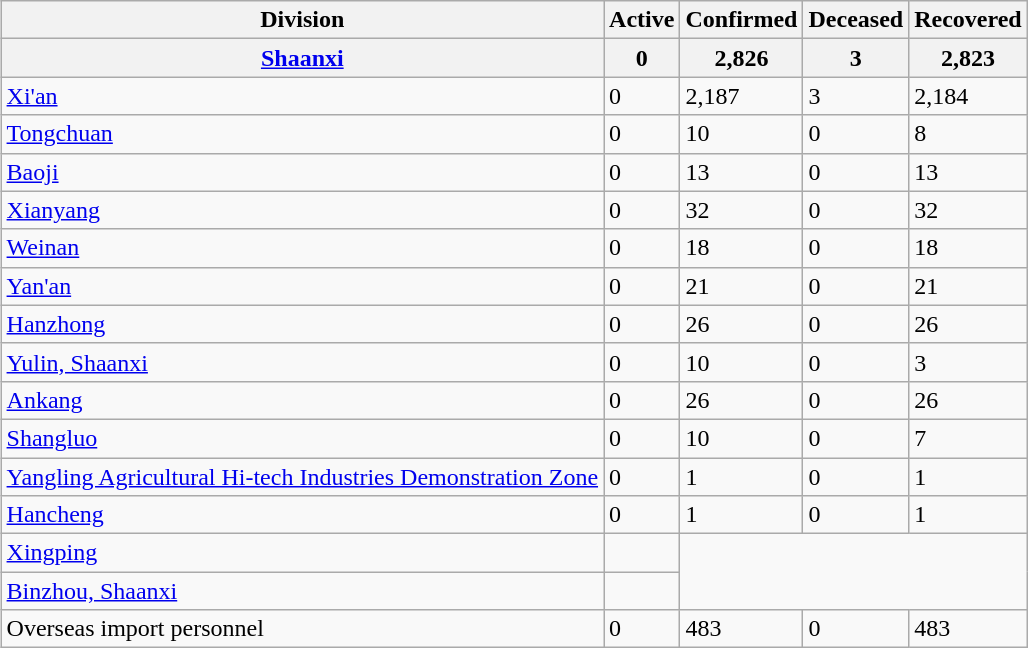<table class="wikitable sortable" align="right">
<tr>
<th>Division</th>
<th>Active</th>
<th>Confirmed</th>
<th>Deceased</th>
<th>Recovered</th>
</tr>
<tr>
<th><a href='#'>Shaanxi</a></th>
<th>0</th>
<th>2,826</th>
<th>3</th>
<th>2,823</th>
</tr>
<tr>
<td><a href='#'>Xi'an</a></td>
<td>0</td>
<td>2,187</td>
<td>3</td>
<td>2,184</td>
</tr>
<tr>
<td><a href='#'>Tongchuan</a></td>
<td>0</td>
<td>10</td>
<td>0</td>
<td>8</td>
</tr>
<tr>
<td><a href='#'>Baoji</a></td>
<td>0</td>
<td>13</td>
<td>0</td>
<td>13</td>
</tr>
<tr>
<td><a href='#'>Xianyang</a></td>
<td>0</td>
<td>32</td>
<td>0</td>
<td>32</td>
</tr>
<tr>
<td><a href='#'>Weinan</a></td>
<td>0</td>
<td>18</td>
<td>0</td>
<td>18</td>
</tr>
<tr>
<td><a href='#'>Yan'an</a></td>
<td>0</td>
<td>21</td>
<td>0</td>
<td>21</td>
</tr>
<tr>
<td><a href='#'>Hanzhong</a></td>
<td>0</td>
<td>26</td>
<td>0</td>
<td>26</td>
</tr>
<tr>
<td><a href='#'>Yulin, Shaanxi</a></td>
<td>0</td>
<td>10</td>
<td>0</td>
<td>3</td>
</tr>
<tr>
<td><a href='#'>Ankang</a></td>
<td>0</td>
<td>26</td>
<td>0</td>
<td>26</td>
</tr>
<tr>
<td><a href='#'>Shangluo</a></td>
<td>0</td>
<td>10</td>
<td>0</td>
<td>7</td>
</tr>
<tr>
<td><a href='#'>Yangling Agricultural Hi-tech Industries Demonstration Zone</a></td>
<td>0</td>
<td>1</td>
<td>0</td>
<td>1</td>
</tr>
<tr>
<td><a href='#'>Hancheng</a></td>
<td>0</td>
<td>1</td>
<td>0</td>
<td>1</td>
</tr>
<tr>
<td><a href='#'>Xingping</a></td>
<td></td>
</tr>
<tr>
<td><a href='#'>Binzhou, Shaanxi</a></td>
<td></td>
</tr>
<tr>
<td>Overseas import personnel</td>
<td>0</td>
<td>483</td>
<td>0</td>
<td>483</td>
</tr>
</table>
